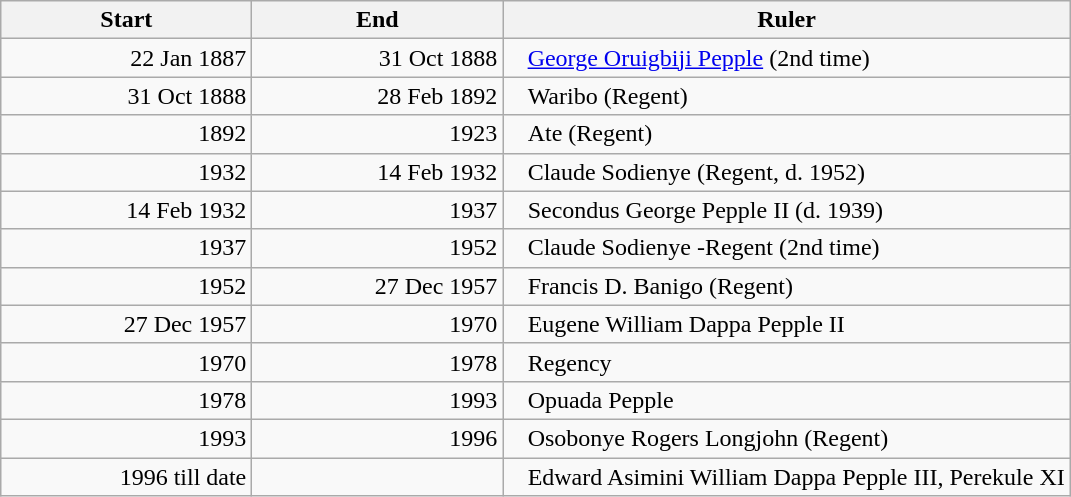<table class=wikitable style="text-align:right;">
<tr>
<th style="width:10em;">Start</th>
<th style="width:10em;">End</th>
<th>Ruler</th>
</tr>
<tr>
<td>22 Jan 1887</td>
<td>31 Oct 1888</td>
<td style="text-align:left;padding-left:1em;"><a href='#'>George Oruigbiji Pepple</a> (2nd time)</td>
</tr>
<tr>
<td>31 Oct 1888</td>
<td>28 Feb 1892</td>
<td style="text-align:left;padding-left:1em;">Waribo (Regent)</td>
</tr>
<tr>
<td>1892</td>
<td>1923</td>
<td style="text-align:left;padding-left:1em;">Ate (Regent)</td>
</tr>
<tr>
<td>1932</td>
<td>14 Feb 1932</td>
<td style="text-align:left;padding-left:1em;">Claude Sodienye (Regent, d. 1952)</td>
</tr>
<tr>
<td>14 Feb 1932</td>
<td>1937</td>
<td style="text-align:left;padding-left:1em;">Secondus George Pepple II (d. 1939)</td>
</tr>
<tr>
<td>1937</td>
<td>1952</td>
<td style="text-align:left;padding-left:1em;">Claude Sodienye -Regent (2nd time)</td>
</tr>
<tr>
<td>1952</td>
<td>27 Dec 1957</td>
<td style="text-align:left;padding-left:1em;">Francis D. Banigo (Regent)</td>
</tr>
<tr>
<td>27 Dec 1957</td>
<td>1970</td>
<td style="text-align:left;padding-left:1em;">Eugene William Dappa Pepple II</td>
</tr>
<tr>
<td>1970</td>
<td>1978</td>
<td style="text-align:left;padding-left:1em;">Regency</td>
</tr>
<tr>
<td>1978</td>
<td>1993</td>
<td style="text-align:left;padding-left:1em;">Opuada Pepple</td>
</tr>
<tr>
<td>1993</td>
<td>1996</td>
<td style="text-align:left;padding-left:1em;">Osobonye Rogers Longjohn (Regent)</td>
</tr>
<tr>
<td>1996 till date</td>
<td></td>
<td style="text-align:left;padding-left:1em;">Edward Asimini William Dappa Pepple III, Perekule XI</td>
</tr>
</table>
